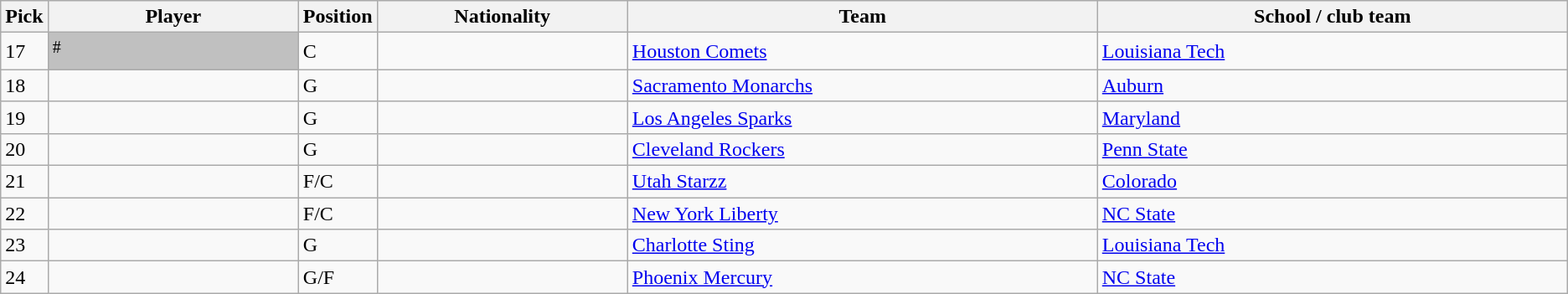<table class="wikitable sortable sortable">
<tr>
<th style="width:1%;">Pick</th>
<th style="width:16%;">Player</th>
<th style="width:1%;">Position</th>
<th style="width:16%;">Nationality</th>
<th style="width:30%;">Team</th>
<th style="width:30%;">School / club team</th>
</tr>
<tr>
<td>17</td>
<td bgcolor=#C0C0C0> <sup>#</sup></td>
<td>C</td>
<td></td>
<td><a href='#'>Houston Comets</a></td>
<td><a href='#'>Louisiana Tech</a></td>
</tr>
<tr>
<td>18</td>
<td></td>
<td>G</td>
<td></td>
<td><a href='#'>Sacramento Monarchs</a></td>
<td><a href='#'>Auburn</a></td>
</tr>
<tr>
<td>19</td>
<td></td>
<td>G</td>
<td></td>
<td><a href='#'>Los Angeles Sparks</a></td>
<td><a href='#'>Maryland</a></td>
</tr>
<tr>
<td>20</td>
<td></td>
<td>G</td>
<td></td>
<td><a href='#'>Cleveland Rockers</a></td>
<td><a href='#'>Penn State</a></td>
</tr>
<tr>
<td>21</td>
<td></td>
<td>F/C</td>
<td></td>
<td><a href='#'>Utah Starzz</a></td>
<td><a href='#'>Colorado</a></td>
</tr>
<tr>
<td>22</td>
<td></td>
<td>F/C</td>
<td></td>
<td><a href='#'>New York Liberty</a></td>
<td><a href='#'>NC State</a></td>
</tr>
<tr>
<td>23</td>
<td></td>
<td>G</td>
<td></td>
<td><a href='#'>Charlotte Sting</a></td>
<td><a href='#'>Louisiana Tech</a></td>
</tr>
<tr>
<td>24</td>
<td></td>
<td>G/F</td>
<td></td>
<td><a href='#'>Phoenix Mercury</a></td>
<td><a href='#'>NC State</a></td>
</tr>
</table>
